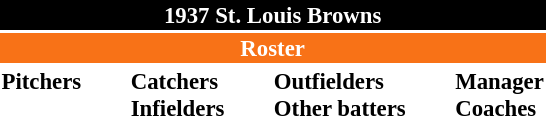<table class="toccolours" style="font-size: 95%;">
<tr>
<th colspan="10" style="background-color: black; color: white; text-align: center;">1937 St. Louis Browns</th>
</tr>
<tr>
<td colspan="10" style="background-color: #F87217; color: white; text-align: center;"><strong>Roster</strong></td>
</tr>
<tr>
<td valign="top"><strong>Pitchers</strong><br>


















</td>
<td width="25px"></td>
<td valign="top"><strong>Catchers</strong><br>




<strong>Infielders</strong>







</td>
<td width="25px"></td>
<td valign="top"><strong>Outfielders</strong><br>





<strong>Other batters</strong>
</td>
<td width="25px"></td>
<td valign="top"><strong>Manager</strong><br>

<strong>Coaches</strong>

</td>
</tr>
<tr>
</tr>
</table>
